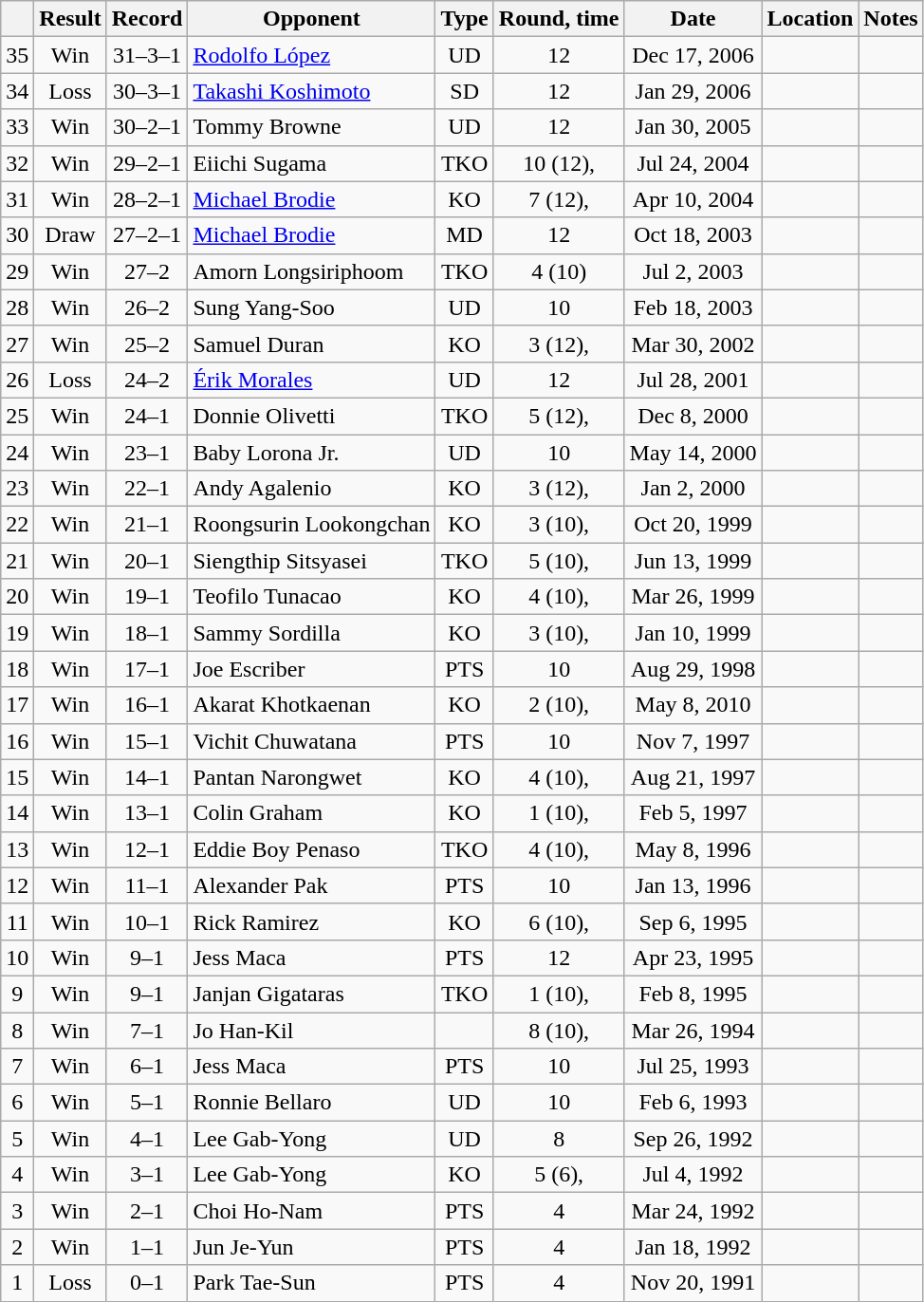<table class="wikitable" style="text-align:center">
<tr>
<th></th>
<th>Result</th>
<th>Record</th>
<th>Opponent</th>
<th>Type</th>
<th>Round, time</th>
<th>Date</th>
<th>Location</th>
<th>Notes</th>
</tr>
<tr>
<td>35</td>
<td>Win</td>
<td>31–3–1</td>
<td align=left><a href='#'>Rodolfo López</a></td>
<td>UD</td>
<td>12</td>
<td>Dec 17, 2006</td>
<td align=left></td>
<td align=left></td>
</tr>
<tr>
<td>34</td>
<td>Loss</td>
<td>30–3–1</td>
<td align=left><a href='#'>Takashi Koshimoto</a></td>
<td>SD</td>
<td>12</td>
<td>Jan 29, 2006</td>
<td align=left></td>
<td align=left></td>
</tr>
<tr>
<td>33</td>
<td>Win</td>
<td>30–2–1</td>
<td align=left>Tommy Browne</td>
<td>UD</td>
<td>12</td>
<td>Jan 30, 2005</td>
<td align=left></td>
<td align=left></td>
</tr>
<tr>
<td>32</td>
<td>Win</td>
<td>29–2–1</td>
<td align=left>Eiichi Sugama</td>
<td>TKO</td>
<td>10 (12), </td>
<td>Jul 24, 2004</td>
<td align=left></td>
<td align=left></td>
</tr>
<tr>
<td>31</td>
<td>Win</td>
<td>28–2–1</td>
<td align=left><a href='#'>Michael Brodie</a></td>
<td>KO</td>
<td>7 (12), </td>
<td>Apr 10, 2004</td>
<td align=left></td>
<td align=left></td>
</tr>
<tr>
<td>30</td>
<td>Draw</td>
<td>27–2–1</td>
<td align=left><a href='#'>Michael Brodie</a></td>
<td>MD</td>
<td>12</td>
<td>Oct 18, 2003</td>
<td align=left></td>
<td align=left></td>
</tr>
<tr>
<td>29</td>
<td>Win</td>
<td>27–2</td>
<td align=left>Amorn Longsiriphoom</td>
<td>TKO</td>
<td>4 (10)</td>
<td>Jul 2, 2003</td>
<td align=left></td>
<td align=left></td>
</tr>
<tr>
<td>28</td>
<td>Win</td>
<td>26–2</td>
<td align=left>Sung Yang-Soo</td>
<td>UD</td>
<td>10</td>
<td>Feb 18, 2003</td>
<td align=left></td>
<td align=left></td>
</tr>
<tr>
<td>27</td>
<td>Win</td>
<td>25–2</td>
<td align=left>Samuel Duran</td>
<td>KO</td>
<td>3 (12), </td>
<td>Mar 30, 2002</td>
<td align=left></td>
<td align=left></td>
</tr>
<tr>
<td>26</td>
<td>Loss</td>
<td>24–2</td>
<td align=left><a href='#'>Érik Morales</a></td>
<td>UD</td>
<td>12</td>
<td>Jul 28, 2001</td>
<td align=left></td>
<td align=left></td>
</tr>
<tr>
<td>25</td>
<td>Win</td>
<td>24–1</td>
<td align=left>Donnie Olivetti</td>
<td>TKO</td>
<td>5 (12), </td>
<td>Dec 8, 2000</td>
<td align=left></td>
<td align=left></td>
</tr>
<tr>
<td>24</td>
<td>Win</td>
<td>23–1</td>
<td align=left>Baby Lorona Jr.</td>
<td>UD</td>
<td>10</td>
<td>May 14, 2000</td>
<td align=left></td>
<td align=left></td>
</tr>
<tr>
<td>23</td>
<td>Win</td>
<td>22–1</td>
<td align=left>Andy Agalenio</td>
<td>KO</td>
<td>3 (12), </td>
<td>Jan 2, 2000</td>
<td align=left></td>
<td align=left></td>
</tr>
<tr>
<td>22</td>
<td>Win</td>
<td>21–1</td>
<td align=left>Roongsurin Lookongchan</td>
<td>KO</td>
<td>3 (10), </td>
<td>Oct 20, 1999</td>
<td align=left></td>
<td align=left></td>
</tr>
<tr>
<td>21</td>
<td>Win</td>
<td>20–1</td>
<td align=left>Siengthip Sitsyasei</td>
<td>TKO</td>
<td>5 (10), </td>
<td>Jun 13, 1999</td>
<td align=left></td>
<td align=left></td>
</tr>
<tr>
<td>20</td>
<td>Win</td>
<td>19–1</td>
<td align=left>Teofilo Tunacao</td>
<td>KO</td>
<td>4 (10), </td>
<td>Mar 26, 1999</td>
<td align=left></td>
<td align=left></td>
</tr>
<tr>
<td>19</td>
<td>Win</td>
<td>18–1</td>
<td align=left>Sammy Sordilla</td>
<td>KO</td>
<td>3 (10), </td>
<td>Jan 10, 1999</td>
<td align=left></td>
<td align=left></td>
</tr>
<tr>
<td>18</td>
<td>Win</td>
<td>17–1</td>
<td align=left>Joe Escriber</td>
<td>PTS</td>
<td>10</td>
<td>Aug 29, 1998</td>
<td align=left></td>
<td align=left></td>
</tr>
<tr>
<td>17</td>
<td>Win</td>
<td>16–1</td>
<td align=left>Akarat Khotkaenan</td>
<td>KO</td>
<td>2 (10), </td>
<td>May 8, 2010</td>
<td align=left></td>
<td align=left></td>
</tr>
<tr>
<td>16</td>
<td>Win</td>
<td>15–1</td>
<td align=left>Vichit Chuwatana</td>
<td>PTS</td>
<td>10</td>
<td>Nov 7, 1997</td>
<td align=left></td>
<td align=left></td>
</tr>
<tr>
<td>15</td>
<td>Win</td>
<td>14–1</td>
<td align=left>Pantan Narongwet</td>
<td>KO</td>
<td>4 (10), </td>
<td>Aug 21, 1997</td>
<td align=left></td>
<td align=left></td>
</tr>
<tr>
<td>14</td>
<td>Win</td>
<td>13–1</td>
<td align=left>Colin Graham</td>
<td>KO</td>
<td>1 (10), </td>
<td>Feb 5, 1997</td>
<td align=left></td>
<td align=left></td>
</tr>
<tr>
<td>13</td>
<td>Win</td>
<td>12–1</td>
<td align=left>Eddie Boy Penaso</td>
<td>TKO</td>
<td>4 (10), </td>
<td>May 8, 1996</td>
<td align=left></td>
<td align=left></td>
</tr>
<tr>
<td>12</td>
<td>Win</td>
<td>11–1</td>
<td align=left>Alexander Pak</td>
<td>PTS</td>
<td>10</td>
<td>Jan 13, 1996</td>
<td align=left></td>
<td align=left></td>
</tr>
<tr>
<td>11</td>
<td>Win</td>
<td>10–1</td>
<td align=left>Rick Ramirez</td>
<td>KO</td>
<td>6 (10), </td>
<td>Sep 6, 1995</td>
<td align=left></td>
<td align=left></td>
</tr>
<tr>
<td>10</td>
<td>Win</td>
<td>9–1</td>
<td align=left>Jess Maca</td>
<td>PTS</td>
<td>12</td>
<td>Apr 23, 1995</td>
<td align=left></td>
<td align=left></td>
</tr>
<tr>
<td>9</td>
<td>Win</td>
<td>9–1</td>
<td align=left>Janjan Gigataras</td>
<td>TKO</td>
<td>1 (10), </td>
<td>Feb 8, 1995</td>
<td align=left></td>
<td align=left></td>
</tr>
<tr>
<td>8</td>
<td>Win</td>
<td>7–1</td>
<td align=left>Jo Han-Kil</td>
<td></td>
<td>8 (10), </td>
<td>Mar 26, 1994</td>
<td align=left></td>
<td align=left></td>
</tr>
<tr>
<td>7</td>
<td>Win</td>
<td>6–1</td>
<td align=left>Jess Maca</td>
<td>PTS</td>
<td>10</td>
<td>Jul 25, 1993</td>
<td align=left></td>
<td align=left></td>
</tr>
<tr>
<td>6</td>
<td>Win</td>
<td>5–1</td>
<td align=left>Ronnie Bellaro</td>
<td>UD</td>
<td>10</td>
<td>Feb 6, 1993</td>
<td align=left></td>
<td align=left></td>
</tr>
<tr>
<td>5</td>
<td>Win</td>
<td>4–1</td>
<td align=left>Lee Gab-Yong</td>
<td>UD</td>
<td>8</td>
<td>Sep 26, 1992</td>
<td align=left></td>
<td align=left></td>
</tr>
<tr>
<td>4</td>
<td>Win</td>
<td>3–1</td>
<td align=left>Lee Gab-Yong</td>
<td>KO</td>
<td>5 (6), </td>
<td>Jul 4, 1992</td>
<td align=left></td>
<td align=left></td>
</tr>
<tr>
<td>3</td>
<td>Win</td>
<td>2–1</td>
<td align=left>Choi Ho-Nam</td>
<td>PTS</td>
<td>4</td>
<td>Mar 24, 1992</td>
<td align=left></td>
<td align=left></td>
</tr>
<tr>
<td>2</td>
<td>Win</td>
<td>1–1</td>
<td align=left>Jun Je-Yun</td>
<td>PTS</td>
<td>4</td>
<td>Jan 18, 1992</td>
<td align=left></td>
<td align=left></td>
</tr>
<tr>
<td>1</td>
<td>Loss</td>
<td>0–1</td>
<td align=left>Park Tae-Sun</td>
<td>PTS</td>
<td>4</td>
<td>Nov 20, 1991</td>
<td align=left></td>
<td align=left></td>
</tr>
</table>
